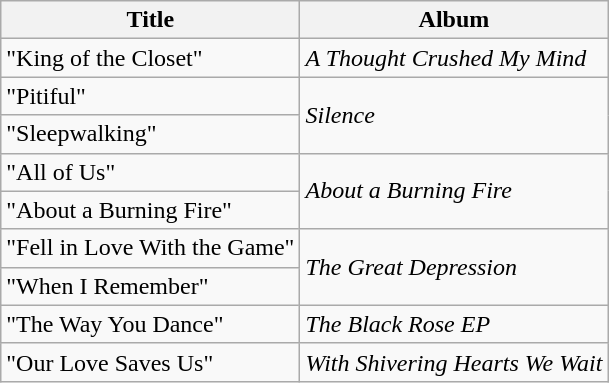<table class="wikitable">
<tr>
<th>Title</th>
<th>Album</th>
</tr>
<tr>
<td>"King of the Closet"</td>
<td><em>A Thought Crushed My Mind</em></td>
</tr>
<tr>
<td>"Pitiful"</td>
<td rowspan="2"><em>Silence</em></td>
</tr>
<tr>
<td>"Sleepwalking"</td>
</tr>
<tr>
<td>"All of Us"</td>
<td rowspan="2"><em>About a Burning Fire</em></td>
</tr>
<tr>
<td>"About a Burning Fire"</td>
</tr>
<tr>
<td>"Fell in Love With the Game"</td>
<td rowspan="2"><em>The Great Depression</em></td>
</tr>
<tr>
<td>"When I Remember"</td>
</tr>
<tr>
<td>"The Way You Dance"</td>
<td><em>The Black Rose EP</em></td>
</tr>
<tr>
<td>"Our Love Saves Us"</td>
<td><em>With Shivering Hearts We Wait</em></td>
</tr>
</table>
